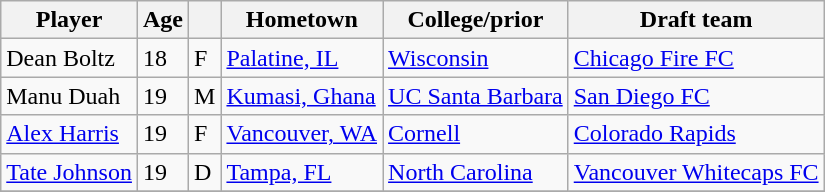<table class="wikitable">
<tr>
<th>Player</th>
<th>Age</th>
<th></th>
<th>Hometown</th>
<th>College/prior</th>
<th>Draft team</th>
</tr>
<tr>
<td> Dean Boltz</td>
<td>18</td>
<td>F</td>
<td><a href='#'>Palatine, IL</a></td>
<td><a href='#'>Wisconsin</a></td>
<td><a href='#'>Chicago Fire FC</a></td>
</tr>
<tr>
<td> Manu Duah</td>
<td>19</td>
<td>M</td>
<td><a href='#'>Kumasi, Ghana</a></td>
<td><a href='#'>UC Santa Barbara</a></td>
<td><a href='#'>San Diego FC</a></td>
</tr>
<tr>
<td> <a href='#'>Alex Harris</a></td>
<td>19</td>
<td>F</td>
<td><a href='#'>Vancouver, WA</a></td>
<td><a href='#'>Cornell</a></td>
<td><a href='#'>Colorado Rapids</a></td>
</tr>
<tr>
<td> <a href='#'>Tate Johnson</a></td>
<td>19</td>
<td>D</td>
<td><a href='#'>Tampa, FL</a></td>
<td><a href='#'>North Carolina</a></td>
<td><a href='#'>Vancouver Whitecaps FC</a></td>
</tr>
<tr>
</tr>
</table>
